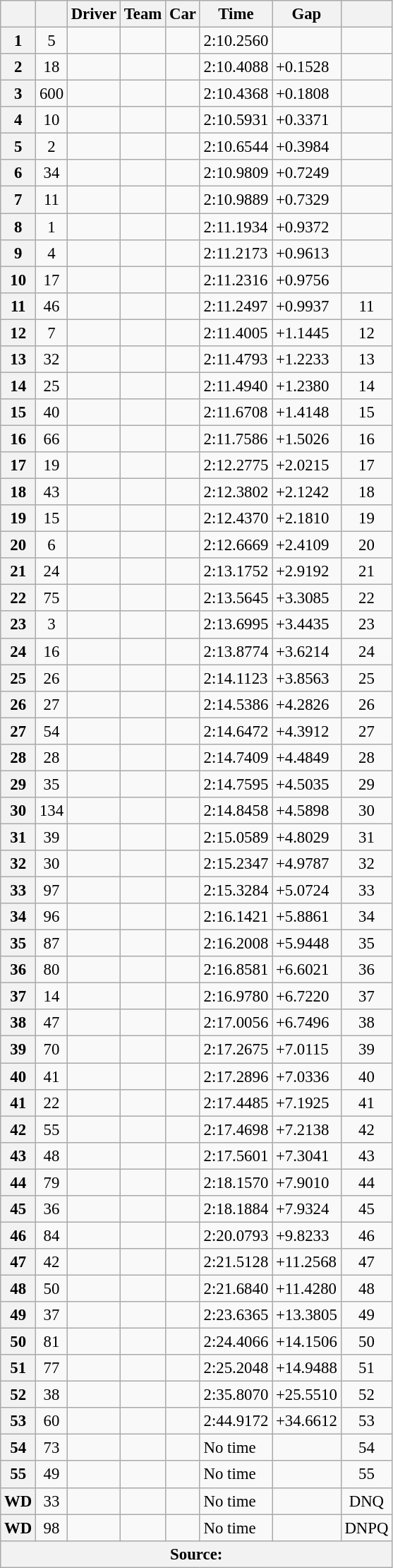<table class="wikitable" style="font-size: 95%">
<tr>
<th></th>
<th></th>
<th>Driver</th>
<th>Team</th>
<th>Car</th>
<th>Time</th>
<th>Gap</th>
<th></th>
</tr>
<tr>
<th>1</th>
<td align="center">5</td>
<td><br></td>
<td></td>
<td></td>
<td>2:10.2560</td>
<td></td>
<td align="center"></td>
</tr>
<tr>
<th>2</th>
<td align="center">18</td>
<td><br></td>
<td></td>
<td></td>
<td>2:10.4088</td>
<td>+0.1528</td>
<td align="center"></td>
</tr>
<tr>
<th>3</th>
<td align="center">600</td>
<td><br></td>
<td></td>
<td></td>
<td>2:10.4368</td>
<td>+0.1808</td>
<td align="center"></td>
</tr>
<tr>
<th>4</th>
<td align="center">10</td>
<td><br></td>
<td></td>
<td></td>
<td>2:10.5931</td>
<td>+0.3371</td>
<td align="center"></td>
</tr>
<tr>
<th>5</th>
<td align="center">2</td>
<td><br></td>
<td></td>
<td></td>
<td>2:10.6544</td>
<td>+0.3984</td>
<td align="center"></td>
</tr>
<tr>
<th>6</th>
<td align="center">34</td>
<td><br></td>
<td></td>
<td></td>
<td>2:10.9809</td>
<td>+0.7249</td>
<td align="center"></td>
</tr>
<tr>
<th>7</th>
<td align="center">11</td>
<td><br></td>
<td></td>
<td></td>
<td>2:10.9889</td>
<td>+0.7329</td>
<td align="center"></td>
</tr>
<tr>
<th>8</th>
<td align="center">1</td>
<td><br></td>
<td></td>
<td></td>
<td>2:11.1934</td>
<td>+0.9372</td>
<td align="center"></td>
</tr>
<tr>
<th>9</th>
<td align="center">4</td>
<td><br></td>
<td></td>
<td></td>
<td>2:11.2173</td>
<td>+0.9613</td>
<td align="center"></td>
</tr>
<tr>
<th>10</th>
<td align="center">17</td>
<td><br></td>
<td></td>
<td></td>
<td>2:11.2316</td>
<td>+0.9756</td>
<td align="center"></td>
</tr>
<tr>
<th>11</th>
<td align="center">46</td>
<td><br></td>
<td></td>
<td></td>
<td>2:11.2497</td>
<td>+0.9937</td>
<td align="center">11</td>
</tr>
<tr>
<th>12</th>
<td align="center">7</td>
<td><br></td>
<td></td>
<td></td>
<td>2:11.4005</td>
<td>+1.1445</td>
<td align="center">12</td>
</tr>
<tr>
<th>13</th>
<td align="center">32</td>
<td><br></td>
<td></td>
<td></td>
<td>2:11.4793</td>
<td>+1.2233</td>
<td align="center">13</td>
</tr>
<tr>
<th>14</th>
<td align="center">25</td>
<td><br></td>
<td></td>
<td></td>
<td>2:11.4940</td>
<td>+1.2380</td>
<td align="center">14</td>
</tr>
<tr>
<th>15</th>
<td align="center">40</td>
<td><br></td>
<td></td>
<td></td>
<td>2:11.6708</td>
<td>+1.4148</td>
<td align="center">15</td>
</tr>
<tr>
<th>16</th>
<td align="center">66</td>
<td><br></td>
<td></td>
<td></td>
<td>2:11.7586</td>
<td>+1.5026</td>
<td align="center">16</td>
</tr>
<tr>
<th>17</th>
<td align="center">19</td>
<td><br></td>
<td></td>
<td></td>
<td>2:12.2775</td>
<td>+2.0215</td>
<td align="center">17</td>
</tr>
<tr>
<th>18</th>
<td align="center">43</td>
<td><br></td>
<td></td>
<td></td>
<td>2:12.3802</td>
<td>+2.1242</td>
<td align="center">18</td>
</tr>
<tr>
<th>19</th>
<td align="center">15</td>
<td><br></td>
<td></td>
<td></td>
<td>2:12.4370</td>
<td>+2.1810</td>
<td align="center">19</td>
</tr>
<tr>
<th>20</th>
<td align="center">6</td>
<td><br></td>
<td></td>
<td></td>
<td>2:12.6669</td>
<td>+2.4109</td>
<td align="center">20</td>
</tr>
<tr>
<th>21</th>
<td align="center">24</td>
<td><br></td>
<td></td>
<td></td>
<td>2:13.1752</td>
<td>+2.9192</td>
<td align="center">21</td>
</tr>
<tr>
<th>22</th>
<td align="center">75</td>
<td><br></td>
<td></td>
<td></td>
<td>2:13.5645</td>
<td>+3.3085</td>
<td align="center">22</td>
</tr>
<tr>
<th>23</th>
<td align="center">3</td>
<td><br></td>
<td></td>
<td></td>
<td>2:13.6995</td>
<td>+3.4435</td>
<td align="center">23</td>
</tr>
<tr>
<th>24</th>
<td align="center">16</td>
<td><br></td>
<td></td>
<td></td>
<td>2:13.8774</td>
<td>+3.6214</td>
<td align="center">24</td>
</tr>
<tr>
<th>25</th>
<td align="center">26</td>
<td><br></td>
<td></td>
<td></td>
<td>2:14.1123</td>
<td>+3.8563</td>
<td align="center">25</td>
</tr>
<tr>
<th>26</th>
<td align="center">27</td>
<td><br></td>
<td></td>
<td></td>
<td>2:14.5386</td>
<td>+4.2826</td>
<td align="center">26</td>
</tr>
<tr>
<th>27</th>
<td align="center">54</td>
<td><br></td>
<td></td>
<td></td>
<td>2:14.6472</td>
<td>+4.3912</td>
<td align="center">27</td>
</tr>
<tr>
<th>28</th>
<td align="center">28</td>
<td><br></td>
<td></td>
<td></td>
<td>2:14.7409</td>
<td>+4.4849</td>
<td align="center">28</td>
</tr>
<tr>
<th>29</th>
<td align="center">35</td>
<td><br></td>
<td></td>
<td></td>
<td>2:14.7595</td>
<td>+4.5035</td>
<td align="center">29</td>
</tr>
<tr>
<th>30</th>
<td align="center">134</td>
<td><br></td>
<td></td>
<td></td>
<td>2:14.8458</td>
<td>+4.5898</td>
<td align="center">30</td>
</tr>
<tr>
<th>31</th>
<td align="center">39</td>
<td><br></td>
<td></td>
<td></td>
<td>2:15.0589</td>
<td>+4.8029</td>
<td align="center">31</td>
</tr>
<tr>
<th>32</th>
<td align="center">30</td>
<td><br></td>
<td></td>
<td></td>
<td>2:15.2347</td>
<td>+4.9787</td>
<td align="center">32</td>
</tr>
<tr>
<th>33</th>
<td align="center">97</td>
<td><br></td>
<td></td>
<td></td>
<td>2:15.3284</td>
<td>+5.0724</td>
<td align="center">33</td>
</tr>
<tr>
<th>34</th>
<td align="center">96</td>
<td><br></td>
<td></td>
<td></td>
<td>2:16.1421</td>
<td>+5.8861</td>
<td align="center">34</td>
</tr>
<tr>
<th>35</th>
<td align="center">87</td>
<td><br></td>
<td></td>
<td></td>
<td>2:16.2008</td>
<td>+5.9448</td>
<td align="center">35</td>
</tr>
<tr>
<th>36</th>
<td align="center">80</td>
<td><br></td>
<td></td>
<td></td>
<td>2:16.8581</td>
<td>+6.6021</td>
<td align="center">36</td>
</tr>
<tr>
<th>37</th>
<td align="center">14</td>
<td><br></td>
<td></td>
<td></td>
<td>2:16.9780</td>
<td>+6.7220</td>
<td align="center">37</td>
</tr>
<tr>
<th>38</th>
<td align="center">47</td>
<td><br></td>
<td></td>
<td></td>
<td>2:17.0056</td>
<td>+6.7496</td>
<td align="center">38</td>
</tr>
<tr>
<th>39</th>
<td align="center">70</td>
<td><br></td>
<td></td>
<td></td>
<td>2:17.2675</td>
<td>+7.0115</td>
<td align="center">39</td>
</tr>
<tr>
<th>40</th>
<td align="center">41</td>
<td><br></td>
<td></td>
<td></td>
<td>2:17.2896</td>
<td>+7.0336</td>
<td align="center">40</td>
</tr>
<tr>
<th>41</th>
<td align="center">22</td>
<td><br></td>
<td></td>
<td></td>
<td>2:17.4485</td>
<td>+7.1925</td>
<td align="center">41</td>
</tr>
<tr>
<th>42</th>
<td align="center">55</td>
<td><br></td>
<td></td>
<td></td>
<td>2:17.4698</td>
<td>+7.2138</td>
<td align="center">42</td>
</tr>
<tr>
<th>43</th>
<td align="center">48</td>
<td><br></td>
<td></td>
<td></td>
<td>2:17.5601</td>
<td>+7.3041</td>
<td align="center">43</td>
</tr>
<tr>
<th>44</th>
<td align="center">79</td>
<td><br></td>
<td></td>
<td></td>
<td>2:18.1570</td>
<td>+7.9010</td>
<td align="center">44</td>
</tr>
<tr>
<th>45</th>
<td align="center">36</td>
<td><br></td>
<td></td>
<td></td>
<td>2:18.1884</td>
<td>+7.9324</td>
<td align="center">45</td>
</tr>
<tr>
<th>46</th>
<td align="center">84</td>
<td><br></td>
<td></td>
<td></td>
<td>2:20.0793</td>
<td>+9.8233</td>
<td align="center">46</td>
</tr>
<tr>
<th>47</th>
<td align="center">42</td>
<td><br></td>
<td></td>
<td></td>
<td>2:21.5128</td>
<td>+11.2568</td>
<td align="center">47</td>
</tr>
<tr>
<th>48</th>
<td align="center">50</td>
<td><br></td>
<td></td>
<td></td>
<td>2:21.6840</td>
<td>+11.4280</td>
<td align="center">48</td>
</tr>
<tr>
<th>49</th>
<td align="center">37</td>
<td><br></td>
<td></td>
<td></td>
<td>2:23.6365</td>
<td>+13.3805</td>
<td align="center">49</td>
</tr>
<tr>
<th>50</th>
<td align="center">81</td>
<td><br></td>
<td></td>
<td></td>
<td>2:24.4066</td>
<td>+14.1506</td>
<td align="center">50</td>
</tr>
<tr>
<th>51</th>
<td align="center">77</td>
<td><br></td>
<td></td>
<td></td>
<td>2:25.2048</td>
<td>+14.9488</td>
<td align="center">51</td>
</tr>
<tr>
<th>52</th>
<td align="center">38</td>
<td><br></td>
<td></td>
<td></td>
<td>2:35.8070</td>
<td>+25.5510</td>
<td align="center">52</td>
</tr>
<tr>
<th>53</th>
<td align="center">60</td>
<td><br></td>
<td></td>
<td></td>
<td>2:44.9172</td>
<td>+34.6612</td>
<td align="center">53</td>
</tr>
<tr>
<th>54</th>
<td align="center">73</td>
<td><br></td>
<td></td>
<td></td>
<td>No time</td>
<td></td>
<td align="center">54</td>
</tr>
<tr>
<th>55</th>
<td align="center">49</td>
<td><br></td>
<td></td>
<td></td>
<td>No time</td>
<td></td>
<td align="center">55</td>
</tr>
<tr>
<th>WD</th>
<td align="center">33</td>
<td><br></td>
<td></td>
<td></td>
<td>No time</td>
<td></td>
<td align="center">DNQ</td>
</tr>
<tr>
<th>WD</th>
<td align="center">98</td>
<td><br></td>
<td></td>
<td></td>
<td>No time</td>
<td></td>
<td align="center">DNPQ</td>
</tr>
<tr>
<th colspan=9>Source:</th>
</tr>
</table>
